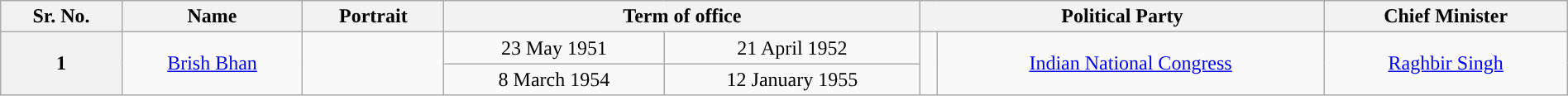<table class="wikitable" style="width:100%; text-align:center">
<tr>
<th>Sr. No.</th>
<th>Name</th>
<th>Portrait</th>
<th colspan=2>Term of office</th>
<th colspan=2>Political Party</th>
<th>Chief Minister</th>
</tr>
<tr>
<th rowspan=2>1</th>
<td rowspan=2><a href='#'>Brish Bhan</a></td>
<td rowspan=2></td>
<td>23 May 1951</td>
<td>21 April 1952</td>
<td rowspan=2></td>
<td rowspan=2><a href='#'>Indian National Congress</a></td>
<td rowspan=2><a href='#'>Raghbir Singh</a></td>
</tr>
<tr>
<td>8 March 1954</td>
<td>12 January 1955</td>
</tr>
</table>
